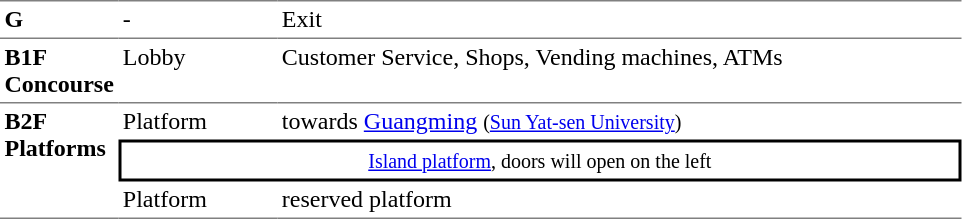<table table border=0 cellspacing=0 cellpadding=3>
<tr>
<td style="border-top:solid 1px gray;" width=50 valign=top><strong>G</strong></td>
<td style="border-top:solid 1px gray;" width=100 valign=top>-</td>
<td style="border-top:solid 1px gray;" width=390 valign=top>Exit</td>
</tr>
<tr>
<td style="border-bottom:solid 1px gray; border-top:solid 1px gray;" valign=top width=50><strong>B1F<br>Concourse</strong></td>
<td style="border-bottom:solid 1px gray; border-top:solid 1px gray;" valign=top width=100>Lobby</td>
<td style="border-bottom:solid 1px gray; border-top:solid 1px gray;" valign=top width=450>Customer Service, Shops, Vending machines, ATMs</td>
</tr>
<tr>
<td style="border-bottom:solid 1px gray;" rowspan=4 valign=top><strong>B2F<br>Platforms</strong></td>
<td>Platform</td>
<td>  towards <a href='#'>Guangming</a> <small>(<a href='#'>Sun Yat-sen University</a>)</small></td>
</tr>
<tr>
<td style="border-right:solid 2px black;border-left:solid 2px black;border-top:solid 2px black;border-bottom:solid 2px black;text-align:center;" colspan=2><small><a href='#'>Island platform</a>, doors will open on the left</small></td>
</tr>
<tr>
<td style="border-bottom:solid 1px gray;">Platform</td>
<td style="border-bottom:solid 1px gray;">  reserved platform</td>
</tr>
</table>
